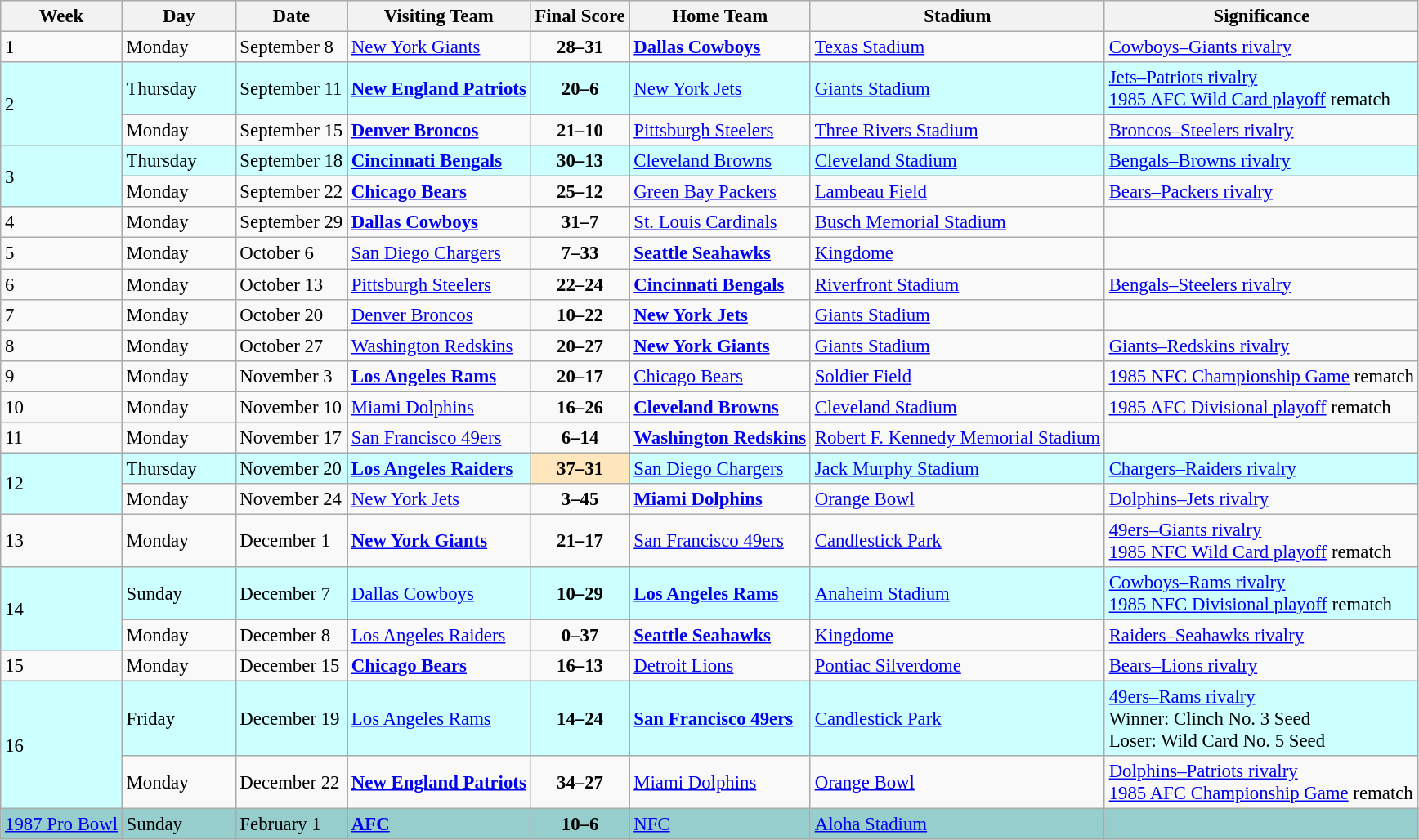<table class="wikitable" style= "font-size: 95%;">
<tr>
<th>Week</th>
<th width="8%">Day</th>
<th>Date</th>
<th>Visiting Team</th>
<th>Final Score</th>
<th>Home Team</th>
<th>Stadium</th>
<th>Significance</th>
</tr>
<tr>
<td>1</td>
<td>Monday</td>
<td>September 8</td>
<td><a href='#'>New York Giants</a></td>
<td align="center"><strong>28–31</strong></td>
<td><strong><a href='#'>Dallas Cowboys</a></strong></td>
<td><a href='#'>Texas Stadium</a></td>
<td><a href='#'>Cowboys–Giants rivalry</a></td>
</tr>
<tr bgcolor="#CCFFFF">
<td rowspan="2">2</td>
<td>Thursday</td>
<td>September 11</td>
<td><strong><a href='#'>New England Patriots</a></strong></td>
<td align="center"><strong>20–6</strong></td>
<td><a href='#'>New York Jets</a></td>
<td><a href='#'>Giants Stadium</a></td>
<td><a href='#'>Jets–Patriots rivalry</a><br><a href='#'>1985 AFC Wild Card playoff</a> rematch</td>
</tr>
<tr>
<td>Monday</td>
<td>September 15</td>
<td><strong><a href='#'>Denver Broncos</a></strong></td>
<td align="center"><strong>21–10</strong></td>
<td><a href='#'>Pittsburgh Steelers</a></td>
<td><a href='#'>Three Rivers Stadium</a></td>
<td><a href='#'>Broncos–Steelers rivalry</a></td>
</tr>
<tr bgcolor="#CCFFFF">
<td rowspan="2">3</td>
<td>Thursday</td>
<td>September 18</td>
<td><strong><a href='#'>Cincinnati Bengals</a></strong></td>
<td align="center"><strong>30–13</strong></td>
<td><a href='#'>Cleveland Browns</a></td>
<td><a href='#'>Cleveland Stadium</a></td>
<td><a href='#'>Bengals–Browns rivalry</a></td>
</tr>
<tr>
<td>Monday</td>
<td>September 22</td>
<td><strong><a href='#'>Chicago Bears</a></strong></td>
<td align="center"><strong>25–12</strong></td>
<td><a href='#'>Green Bay Packers</a></td>
<td><a href='#'>Lambeau Field</a></td>
<td><a href='#'>Bears–Packers rivalry</a></td>
</tr>
<tr>
<td>4</td>
<td>Monday</td>
<td>September 29</td>
<td><strong><a href='#'>Dallas Cowboys</a></strong></td>
<td align="center"><strong>31–7</strong></td>
<td><a href='#'>St. Louis Cardinals</a></td>
<td><a href='#'>Busch Memorial Stadium</a></td>
<td></td>
</tr>
<tr>
<td>5</td>
<td>Monday</td>
<td>October 6</td>
<td><a href='#'>San Diego Chargers</a></td>
<td align="center"><strong>7–33</strong></td>
<td><strong><a href='#'>Seattle Seahawks</a></strong></td>
<td><a href='#'>Kingdome</a></td>
<td></td>
</tr>
<tr>
<td>6</td>
<td>Monday</td>
<td>October 13</td>
<td><a href='#'>Pittsburgh Steelers</a></td>
<td align="center"><strong>22–24</strong></td>
<td><strong><a href='#'>Cincinnati Bengals</a></strong></td>
<td><a href='#'>Riverfront Stadium</a></td>
<td><a href='#'>Bengals–Steelers rivalry</a></td>
</tr>
<tr>
<td>7</td>
<td>Monday</td>
<td>October 20</td>
<td><a href='#'>Denver Broncos</a></td>
<td align="center"><strong>10–22</strong></td>
<td><strong><a href='#'>New York Jets</a></strong></td>
<td><a href='#'>Giants Stadium</a></td>
<td></td>
</tr>
<tr>
<td>8</td>
<td>Monday</td>
<td>October 27</td>
<td><a href='#'>Washington Redskins</a></td>
<td align="center"><strong>20–27</strong></td>
<td><strong><a href='#'>New York Giants</a></strong></td>
<td><a href='#'>Giants Stadium</a></td>
<td><a href='#'>Giants–Redskins rivalry</a></td>
</tr>
<tr>
<td>9</td>
<td>Monday</td>
<td>November 3</td>
<td><strong><a href='#'>Los Angeles Rams</a></strong></td>
<td align="center"><strong>20–17</strong></td>
<td><a href='#'>Chicago Bears</a></td>
<td><a href='#'>Soldier Field</a></td>
<td><a href='#'>1985 NFC Championship Game</a> rematch</td>
</tr>
<tr>
<td>10</td>
<td>Monday</td>
<td>November 10</td>
<td><a href='#'>Miami Dolphins</a></td>
<td align="center"><strong>16–26</strong></td>
<td><strong><a href='#'>Cleveland Browns</a></strong></td>
<td><a href='#'>Cleveland Stadium</a></td>
<td><a href='#'>1985 AFC Divisional playoff</a> rematch</td>
</tr>
<tr>
<td>11</td>
<td>Monday</td>
<td>November 17</td>
<td><a href='#'>San Francisco 49ers</a></td>
<td align="center"><strong>6–14</strong></td>
<td><strong><a href='#'>Washington Redskins</a></strong></td>
<td><a href='#'>Robert F. Kennedy Memorial Stadium</a></td>
<td></td>
</tr>
<tr bgcolor="#CCFFFF">
<td rowspan="2">12</td>
<td>Thursday</td>
<td>November 20</td>
<td><strong><a href='#'>Los Angeles Raiders</a></strong></td>
<td align="center" bgcolor="#FFE6BD"><strong>37–31</strong></td>
<td><a href='#'>San Diego Chargers</a></td>
<td><a href='#'>Jack Murphy Stadium</a></td>
<td><a href='#'>Chargers–Raiders rivalry</a></td>
</tr>
<tr>
<td>Monday</td>
<td>November 24</td>
<td><a href='#'>New York Jets</a></td>
<td align="center"><strong>3–45</strong></td>
<td><strong><a href='#'>Miami Dolphins</a></strong></td>
<td><a href='#'>Orange Bowl</a></td>
<td><a href='#'>Dolphins–Jets rivalry</a></td>
</tr>
<tr>
<td>13</td>
<td>Monday</td>
<td>December 1</td>
<td><strong><a href='#'>New York Giants</a></strong></td>
<td align="center"><strong>21–17</strong></td>
<td><a href='#'>San Francisco 49ers</a></td>
<td><a href='#'>Candlestick Park</a></td>
<td><a href='#'>49ers–Giants rivalry</a><br><a href='#'>1985 NFC Wild Card playoff</a> rematch</td>
</tr>
<tr bgcolor="#CCFFFF">
<td rowspan="2">14</td>
<td>Sunday</td>
<td>December 7</td>
<td><a href='#'>Dallas Cowboys</a></td>
<td align="center"><strong>10–29</strong></td>
<td><strong><a href='#'>Los Angeles Rams</a></strong></td>
<td><a href='#'>Anaheim Stadium</a></td>
<td><a href='#'>Cowboys–Rams rivalry</a><br><a href='#'>1985 NFC Divisional playoff</a> rematch</td>
</tr>
<tr>
<td>Monday</td>
<td>December 8</td>
<td><a href='#'>Los Angeles Raiders</a></td>
<td align="center"><strong>0–37</strong></td>
<td><strong><a href='#'>Seattle Seahawks</a></strong></td>
<td><a href='#'>Kingdome</a></td>
<td><a href='#'>Raiders–Seahawks rivalry</a></td>
</tr>
<tr>
<td>15</td>
<td>Monday</td>
<td>December 15</td>
<td><strong><a href='#'>Chicago Bears</a></strong></td>
<td align="center"><strong>16–13</strong></td>
<td><a href='#'>Detroit Lions</a></td>
<td><a href='#'>Pontiac Silverdome</a></td>
<td><a href='#'>Bears–Lions rivalry</a></td>
</tr>
<tr bgcolor="#CCFFFF">
<td rowspan="2">16</td>
<td>Friday</td>
<td>December 19</td>
<td><a href='#'>Los Angeles Rams</a></td>
<td align="center"><strong>14–24</strong></td>
<td><strong><a href='#'>San Francisco 49ers</a></strong></td>
<td><a href='#'>Candlestick Park</a></td>
<td><a href='#'>49ers–Rams rivalry</a><br>Winner: Clinch No. 3 Seed<br>Loser: Wild Card No. 5 Seed</td>
</tr>
<tr>
<td>Monday</td>
<td>December 22</td>
<td><strong><a href='#'>New England Patriots</a></strong></td>
<td align="center"><strong>34–27</strong></td>
<td><a href='#'>Miami Dolphins</a></td>
<td><a href='#'>Orange Bowl</a></td>
<td><a href='#'>Dolphins–Patriots rivalry</a><br><a href='#'>1985 AFC Championship Game</a> rematch</td>
</tr>
<tr bgcolor="#96CDCD">
<td><a href='#'>1987 Pro Bowl</a></td>
<td>Sunday</td>
<td>February 1</td>
<td><strong><a href='#'>AFC</a></strong></td>
<td align="center"><strong>10–6</strong></td>
<td><a href='#'>NFC</a></td>
<td><a href='#'>Aloha Stadium</a></td>
<td></td>
</tr>
</table>
